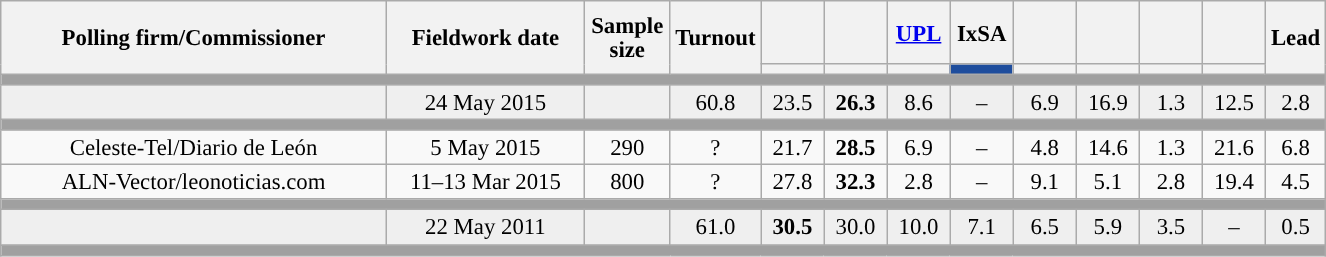<table class="wikitable collapsible collapsed" style="text-align:center; font-size:95%; line-height:16px;">
<tr style="height:42px;">
<th style="width:250px;" rowspan="2">Polling firm/Commissioner</th>
<th style="width:125px;" rowspan="2">Fieldwork date</th>
<th style="width:50px;" rowspan="2">Sample size</th>
<th style="width:45px;" rowspan="2">Turnout</th>
<th style="width:35px;"></th>
<th style="width:35px;"></th>
<th style="width:35px;"><a href='#'>UPL</a></th>
<th style="width:35px;">IxSA</th>
<th style="width:35px;"></th>
<th style="width:35px;"></th>
<th style="width:35px;"></th>
<th style="width:35px;"></th>
<th style="width:30px;" rowspan="2">Lead</th>
</tr>
<tr>
<th style="color:inherit;background:"></th>
<th style="color:inherit;background:"></th>
<th style="color:inherit;background:"></th>
<th style="color:inherit;background:#1E4D9D;"></th>
<th style="color:inherit;background:"></th>
<th style="color:inherit;background:"></th>
<th style="color:inherit;background:"></th>
<th style="color:inherit;background:"></th>
</tr>
<tr>
<td colspan="13" style="background:#A0A0A0"></td>
</tr>
<tr style="background:#EFEFEF;">
<td><strong></strong></td>
<td>24 May 2015</td>
<td></td>
<td>60.8</td>
<td>23.5<br></td>
<td><strong>26.3</strong><br></td>
<td>8.6<br></td>
<td>–</td>
<td>6.9<br></td>
<td>16.9<br></td>
<td>1.3<br></td>
<td>12.5<br></td>
<td style="background:">2.8</td>
</tr>
<tr>
<td colspan="13" style="background:#A0A0A0"></td>
</tr>
<tr>
<td>Celeste-Tel/Diario de León</td>
<td>5 May 2015</td>
<td>290</td>
<td>?</td>
<td>21.7<br></td>
<td><strong>28.5</strong><br></td>
<td>6.9<br></td>
<td>–</td>
<td>4.8<br></td>
<td>14.6<br></td>
<td>1.3<br></td>
<td>21.6<br></td>
<td style="background:">6.8</td>
</tr>
<tr>
<td>ALN-Vector/leonoticias.com</td>
<td>11–13 Mar 2015</td>
<td>800</td>
<td>?</td>
<td>27.8<br></td>
<td><strong>32.3</strong><br></td>
<td>2.8<br></td>
<td>–</td>
<td>9.1<br></td>
<td>5.1<br></td>
<td>2.8<br></td>
<td>19.4<br></td>
<td style="background:">4.5</td>
</tr>
<tr>
<td colspan="13" style="background:#A0A0A0"></td>
</tr>
<tr style="background:#EFEFEF;">
<td><strong></strong></td>
<td>22 May 2011</td>
<td></td>
<td>61.0</td>
<td><strong>30.5</strong><br></td>
<td>30.0<br></td>
<td>10.0<br></td>
<td>7.1<br></td>
<td>6.5<br></td>
<td>5.9<br></td>
<td>3.5<br></td>
<td>–</td>
<td style="background:">0.5</td>
</tr>
<tr>
<td colspan="13" style="background:#A0A0A0"></td>
</tr>
</table>
